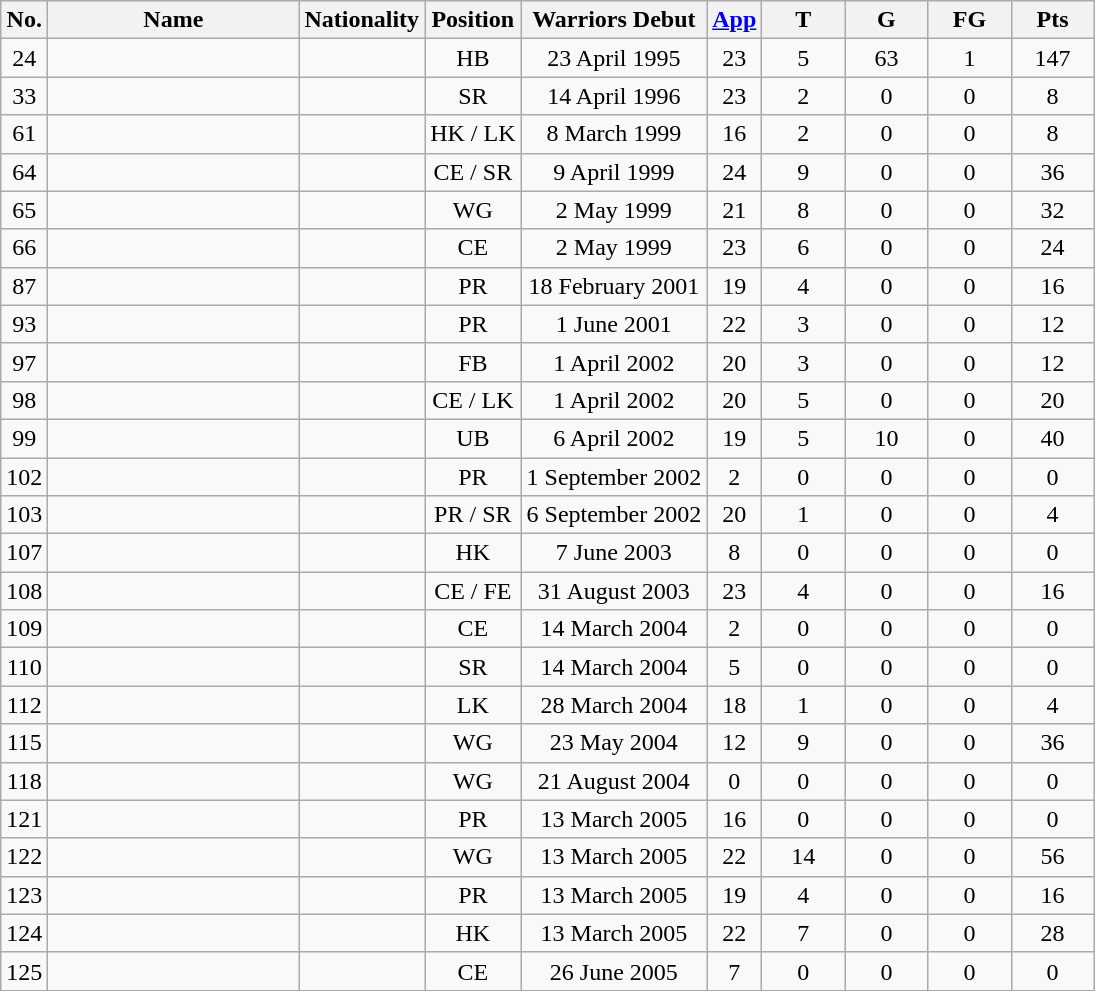<table class="wikitable sortable" style="text-align: center;">
<tr>
<th>No.</th>
<th style="width:10em">Name</th>
<th>Nationality</th>
<th>Position</th>
<th>Warriors Debut</th>
<th><a href='#'>App</a></th>
<th style="width:3em">T</th>
<th style="width:3em">G</th>
<th style="width:3em">FG</th>
<th style="width:3em">Pts</th>
</tr>
<tr>
<td>24</td>
<td align=left></td>
<td></td>
<td>HB</td>
<td>23 April 1995</td>
<td>23</td>
<td>5</td>
<td>63</td>
<td>1</td>
<td>147</td>
</tr>
<tr>
<td>33</td>
<td align=left></td>
<td></td>
<td>SR</td>
<td>14 April 1996</td>
<td>23</td>
<td>2</td>
<td>0</td>
<td>0</td>
<td>8</td>
</tr>
<tr>
<td>61</td>
<td align=left></td>
<td></td>
<td>HK / LK</td>
<td>8 March 1999</td>
<td>16</td>
<td>2</td>
<td>0</td>
<td>0</td>
<td>8</td>
</tr>
<tr>
<td>64</td>
<td align=left></td>
<td></td>
<td>CE / SR</td>
<td>9 April 1999</td>
<td>24</td>
<td>9</td>
<td>0</td>
<td>0</td>
<td>36</td>
</tr>
<tr>
<td>65</td>
<td align=left></td>
<td></td>
<td>WG</td>
<td>2 May 1999</td>
<td>21</td>
<td>8</td>
<td>0</td>
<td>0</td>
<td>32</td>
</tr>
<tr>
<td>66</td>
<td align=left></td>
<td></td>
<td>CE</td>
<td>2 May 1999</td>
<td>23</td>
<td>6</td>
<td>0</td>
<td>0</td>
<td>24</td>
</tr>
<tr>
<td>87</td>
<td align=left></td>
<td></td>
<td>PR</td>
<td>18 February 2001</td>
<td>19</td>
<td>4</td>
<td>0</td>
<td>0</td>
<td>16</td>
</tr>
<tr>
<td>93</td>
<td align=left></td>
<td></td>
<td>PR</td>
<td>1 June 2001</td>
<td>22</td>
<td>3</td>
<td>0</td>
<td>0</td>
<td>12</td>
</tr>
<tr>
<td>97</td>
<td align=left></td>
<td></td>
<td>FB</td>
<td>1 April 2002</td>
<td>20</td>
<td>3</td>
<td>0</td>
<td>0</td>
<td>12</td>
</tr>
<tr>
<td>98</td>
<td align=left></td>
<td></td>
<td>CE / LK</td>
<td>1 April 2002</td>
<td>20</td>
<td>5</td>
<td>0</td>
<td>0</td>
<td>20</td>
</tr>
<tr>
<td>99</td>
<td align=left></td>
<td></td>
<td>UB</td>
<td>6 April 2002</td>
<td>19</td>
<td>5</td>
<td>10</td>
<td>0</td>
<td>40</td>
</tr>
<tr>
<td>102</td>
<td align=left></td>
<td></td>
<td>PR</td>
<td>1 September 2002</td>
<td>2</td>
<td>0</td>
<td>0</td>
<td>0</td>
<td>0</td>
</tr>
<tr>
<td>103</td>
<td align=left></td>
<td></td>
<td>PR / SR</td>
<td>6 September 2002</td>
<td>20</td>
<td>1</td>
<td>0</td>
<td>0</td>
<td>4</td>
</tr>
<tr>
<td>107</td>
<td align=left></td>
<td></td>
<td>HK</td>
<td>7 June 2003</td>
<td>8</td>
<td>0</td>
<td>0</td>
<td>0</td>
<td>0</td>
</tr>
<tr>
<td>108</td>
<td align=left></td>
<td></td>
<td>CE / FE</td>
<td>31 August 2003</td>
<td>23</td>
<td>4</td>
<td>0</td>
<td>0</td>
<td>16</td>
</tr>
<tr>
<td>109</td>
<td align=left></td>
<td></td>
<td>CE</td>
<td>14 March 2004</td>
<td>2</td>
<td>0</td>
<td>0</td>
<td>0</td>
<td>0</td>
</tr>
<tr>
<td>110</td>
<td align=left></td>
<td></td>
<td>SR</td>
<td>14 March 2004</td>
<td>5</td>
<td>0</td>
<td>0</td>
<td>0</td>
<td>0</td>
</tr>
<tr>
<td>112</td>
<td align=left></td>
<td></td>
<td>LK</td>
<td>28 March 2004</td>
<td>18</td>
<td>1</td>
<td>0</td>
<td>0</td>
<td>4</td>
</tr>
<tr>
<td>115</td>
<td align=left></td>
<td></td>
<td>WG</td>
<td>23 May 2004</td>
<td>12</td>
<td>9</td>
<td>0</td>
<td>0</td>
<td>36</td>
</tr>
<tr>
<td>118</td>
<td align=left></td>
<td></td>
<td>WG</td>
<td>21 August 2004</td>
<td>0</td>
<td>0</td>
<td>0</td>
<td>0</td>
<td>0</td>
</tr>
<tr>
<td>121</td>
<td align=left></td>
<td></td>
<td>PR</td>
<td>13 March 2005</td>
<td>16</td>
<td>0</td>
<td>0</td>
<td>0</td>
<td>0</td>
</tr>
<tr>
<td>122</td>
<td align=left></td>
<td></td>
<td>WG</td>
<td>13 March 2005</td>
<td>22</td>
<td>14</td>
<td>0</td>
<td>0</td>
<td>56</td>
</tr>
<tr>
<td>123</td>
<td align=left></td>
<td></td>
<td>PR</td>
<td>13 March 2005</td>
<td>19</td>
<td>4</td>
<td>0</td>
<td>0</td>
<td>16</td>
</tr>
<tr>
<td>124</td>
<td align=left></td>
<td></td>
<td>HK</td>
<td>13 March 2005</td>
<td>22</td>
<td>7</td>
<td>0</td>
<td>0</td>
<td>28</td>
</tr>
<tr>
<td>125</td>
<td align=left></td>
<td></td>
<td>CE</td>
<td>26 June 2005</td>
<td>7</td>
<td>0</td>
<td>0</td>
<td>0</td>
<td>0</td>
</tr>
</table>
